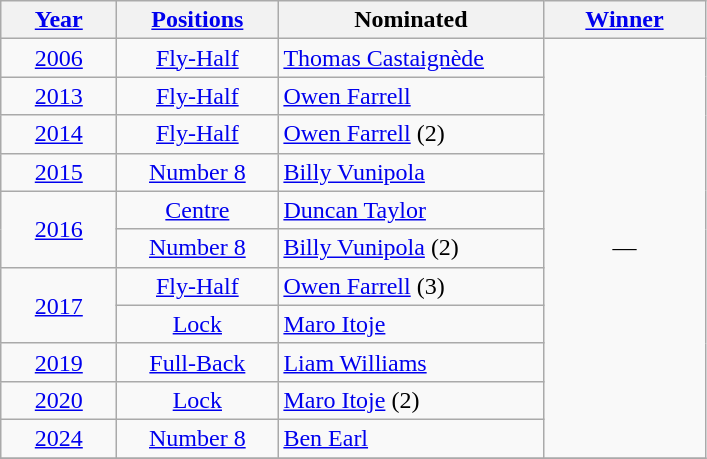<table class="wikitable sticky-header">
<tr>
<th width=70><a href='#'>Year</a></th>
<th width=100><a href='#'>Positions</a></th>
<th width=170>Nominated</th>
<th width=100><a href='#'>Winner</a></th>
</tr>
<tr>
<td align=center><a href='#'>2006</a></td>
<td align=center><a href='#'>Fly-Half</a></td>
<td> <a href='#'>Thomas Castaignède</a></td>
<td align=center rowspan=11>—</td>
</tr>
<tr>
<td align=center><a href='#'>2013</a></td>
<td align=center><a href='#'>Fly-Half</a></td>
<td> <a href='#'>Owen Farrell</a></td>
</tr>
<tr>
<td align=center><a href='#'>2014</a></td>
<td align=center><a href='#'>Fly-Half</a></td>
<td> <a href='#'>Owen Farrell</a> (2)</td>
</tr>
<tr>
<td align=center><a href='#'>2015</a></td>
<td align=center><a href='#'>Number 8</a></td>
<td> <a href='#'>Billy Vunipola</a></td>
</tr>
<tr>
<td align=center rowspan=2><a href='#'>2016</a></td>
<td align=center><a href='#'>Centre</a></td>
<td> <a href='#'>Duncan Taylor</a></td>
</tr>
<tr>
<td align=center><a href='#'>Number 8</a></td>
<td> <a href='#'>Billy Vunipola</a> (2)</td>
</tr>
<tr>
<td align=center rowspan=2><a href='#'>2017</a></td>
<td align=center><a href='#'>Fly-Half</a></td>
<td> <a href='#'>Owen Farrell</a> (3)</td>
</tr>
<tr>
<td align=center><a href='#'>Lock</a></td>
<td> <a href='#'>Maro Itoje</a></td>
</tr>
<tr>
<td align=center><a href='#'>2019</a></td>
<td align=center><a href='#'>Full-Back</a></td>
<td> <a href='#'>Liam Williams</a></td>
</tr>
<tr>
<td align=center><a href='#'>2020</a></td>
<td align=center><a href='#'>Lock</a></td>
<td> <a href='#'>Maro Itoje</a> (2)</td>
</tr>
<tr>
<td align=center><a href='#'>2024</a></td>
<td align=center><a href='#'>Number 8</a></td>
<td> <a href='#'>Ben Earl</a></td>
</tr>
<tr>
</tr>
</table>
